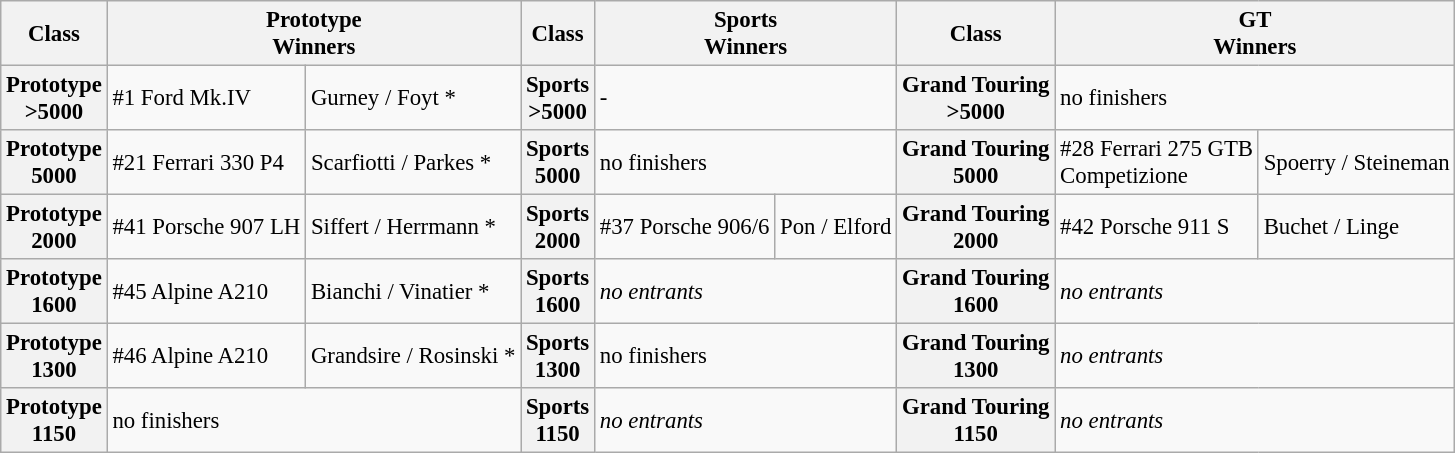<table class="wikitable" style="font-size: 95%">
<tr>
<th>Class</th>
<th colspan=2>Prototype<br>Winners</th>
<th>Class</th>
<th colspan=2>Sports<br>Winners</th>
<th>Class</th>
<th colspan=2>GT<br>Winners</th>
</tr>
<tr>
<th>Prototype<br> >5000</th>
<td>#1 Ford Mk.IV</td>
<td>Gurney / Foyt *</td>
<th>Sports<br> >5000</th>
<td colspan=2>-</td>
<th>Grand Touring<br> >5000</th>
<td colspan=2>no finishers</td>
</tr>
<tr>
<th>Prototype<br> 5000</th>
<td>#21 Ferrari 330 P4</td>
<td>Scarfiotti / Parkes *</td>
<th>Sports<br> 5000</th>
<td colspan=2>no finishers</td>
<th>Grand Touring<br> 5000</th>
<td>#28 Ferrari 275 GTB<br>Competizione</td>
<td>Spoerry / Steineman</td>
</tr>
<tr>
<th>Prototype<br> 2000</th>
<td>#41 Porsche 907 LH</td>
<td>Siffert / Herrmann *</td>
<th>Sports<br> 2000</th>
<td>#37 Porsche 906/6</td>
<td>Pon / Elford</td>
<th>Grand Touring<br> 2000</th>
<td>#42 Porsche 911 S</td>
<td>Buchet / Linge</td>
</tr>
<tr>
<th>Prototype<br> 1600</th>
<td>#45 Alpine A210</td>
<td>Bianchi / Vinatier *</td>
<th>Sports<br> 1600</th>
<td colspan=2><em>no entrants</em></td>
<th>Grand Touring<br> 1600</th>
<td colspan=2><em>no entrants</em></td>
</tr>
<tr>
<th>Prototype<br> 1300</th>
<td>#46 Alpine A210</td>
<td>Grandsire / Rosinski *</td>
<th>Sports<br> 1300</th>
<td colspan=2>no finishers</td>
<th>Grand Touring<br> 1300</th>
<td colspan=2><em>no entrants</em></td>
</tr>
<tr>
<th>Prototype<br> 1150</th>
<td colspan=2>no finishers</td>
<th>Sports<br> 1150</th>
<td colspan=2><em>no entrants</em></td>
<th>Grand Touring<br> 1150</th>
<td colspan=2><em>no entrants</em></td>
</tr>
</table>
